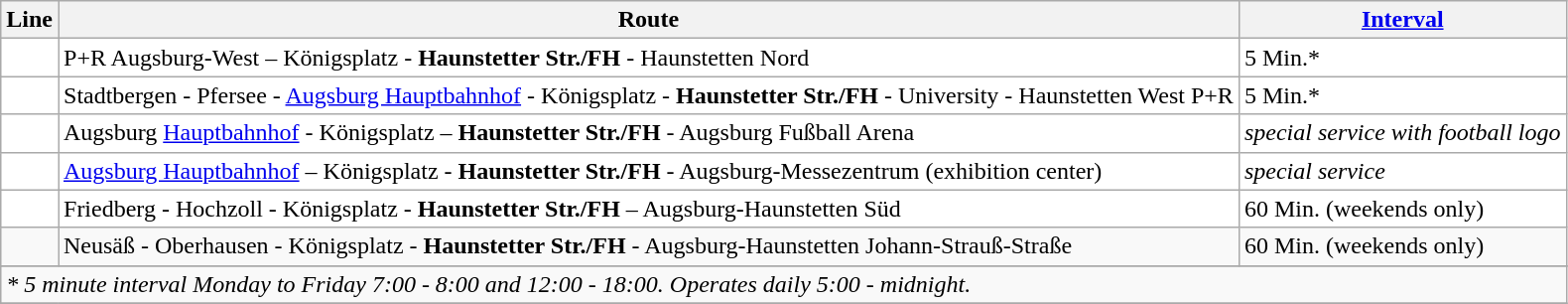<table class="wikitable">
<tr>
<th>Line</th>
<th>Route</th>
<th><a href='#'>Interval</a></th>
</tr>
<tr --- bgcolor="#FFFFFF">
<td></td>
<td>P+R Augsburg-West – Königsplatz - <strong>Haunstetter Str./FH</strong> - Haunstetten Nord</td>
<td>5 Min.*</td>
</tr>
<tr --- bgcolor="#FFFFFF">
<td></td>
<td>Stadtbergen - Pfersee - <a href='#'>Augsburg Hauptbahnhof</a> -  Königsplatz - <strong>Haunstetter Str./FH</strong> -  University - Haunstetten West P+R</td>
<td>5 Min.*</td>
</tr>
<tr --- bgcolor="#FFFFFF">
<td></td>
<td>Augsburg <a href='#'>Hauptbahnhof</a> - Königsplatz – <strong>Haunstetter Str./FH</strong> - Augsburg Fußball Arena</td>
<td><em>special service with football logo</em></td>
</tr>
<tr --- bgcolor="#FFFFFF">
<td></td>
<td><a href='#'>Augsburg Hauptbahnhof</a> – Königsplatz - <strong>Haunstetter Str./FH</strong> - Augsburg-Messezentrum (exhibition center)</td>
<td><em>special service</em></td>
</tr>
<tr --- bgcolor="#FFFFFF">
<td></td>
<td>Friedberg - Hochzoll - Königsplatz - <strong>Haunstetter Str./FH</strong> – Augsburg-Haunstetten Süd</td>
<td>60 Min. (weekends only)</td>
</tr>
<tr>
<td></td>
<td>Neusäß - Oberhausen - Königsplatz - <strong>Haunstetter Str./FH</strong> - Augsburg-Haunstetten Johann-Strauß-Straße</td>
<td>60 Min. (weekends only)</td>
</tr>
<tr>
</tr>
<tr --- bgcolor="#FFFFFF">
</tr>
<tr>
<td colspan="3" align="left"><em>* 5 minute interval Monday to Friday 7:00 - 8:00 and 12:00 - 18:00. Operates daily 5:00 - midnight.</em></td>
</tr>
<tr>
</tr>
</table>
